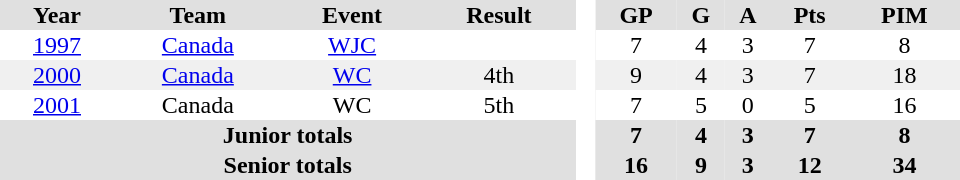<table border="0" cellpadding="1" cellspacing="0" style="text-align:center; width:40em">
<tr ALIGN="center" bgcolor="#e0e0e0">
<th>Year</th>
<th>Team</th>
<th>Event</th>
<th>Result</th>
<th rowspan="99" bgcolor="#ffffff"> </th>
<th>GP</th>
<th>G</th>
<th>A</th>
<th>Pts</th>
<th>PIM</th>
</tr>
<tr ALIGN="center">
<td><a href='#'>1997</a></td>
<td><a href='#'>Canada</a></td>
<td><a href='#'>WJC</a></td>
<td></td>
<td>7</td>
<td>4</td>
<td>3</td>
<td>7</td>
<td>8</td>
</tr>
<tr ALIGN="center" bgcolor="#f0f0f0">
<td><a href='#'>2000</a></td>
<td><a href='#'>Canada</a></td>
<td><a href='#'>WC</a></td>
<td>4th</td>
<td>9</td>
<td>4</td>
<td>3</td>
<td>7</td>
<td>18</td>
</tr>
<tr ALIGN="center">
<td><a href='#'>2001</a></td>
<td>Canada</td>
<td>WC</td>
<td>5th</td>
<td>7</td>
<td>5</td>
<td>0</td>
<td>5</td>
<td>16</td>
</tr>
<tr ALIGN="center" bgcolor="#e0e0e0">
<th colspan=4>Junior totals</th>
<th>7</th>
<th>4</th>
<th>3</th>
<th>7</th>
<th>8</th>
</tr>
<tr ALIGN="center" bgcolor="#e0e0e0">
<th colspan=4>Senior totals</th>
<th>16</th>
<th>9</th>
<th>3</th>
<th>12</th>
<th>34</th>
</tr>
</table>
